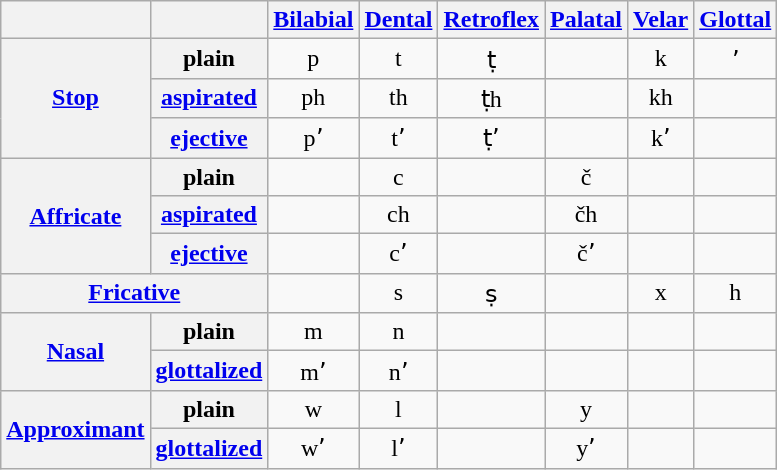<table class="wikitable">
<tr>
<th> </th>
<th></th>
<th><a href='#'>Bilabial</a></th>
<th><a href='#'>Dental</a></th>
<th><a href='#'>Retroflex</a></th>
<th><a href='#'>Palatal</a></th>
<th><a href='#'>Velar</a></th>
<th><a href='#'>Glottal</a></th>
</tr>
<tr align="center">
<th rowspan=3><a href='#'>Stop</a></th>
<th>plain</th>
<td>p </td>
<td>t </td>
<td>ṭ </td>
<td></td>
<td>k </td>
<td>ʼ </td>
</tr>
<tr align="center">
<th><a href='#'>aspirated</a></th>
<td>ph </td>
<td>th </td>
<td>ṭh </td>
<td></td>
<td>kh </td>
<td></td>
</tr>
<tr align="center">
<th><a href='#'>ejective</a></th>
<td>pʼ</td>
<td>tʼ</td>
<td>ṭʼ </td>
<td></td>
<td>kʼ </td>
<td></td>
</tr>
<tr align="center">
<th rowspan=3><a href='#'>Affricate</a></th>
<th>plain</th>
<td></td>
<td>c  </td>
<td></td>
<td>č </td>
<td></td>
<td></td>
</tr>
<tr align="center">
<th><a href='#'>aspirated</a></th>
<td></td>
<td>ch  </td>
<td></td>
<td>čh </td>
<td></td>
<td></td>
</tr>
<tr align="center">
<th><a href='#'>ejective</a></th>
<td></td>
<td>cʼ </td>
<td></td>
<td>čʼ </td>
<td></td>
<td></td>
</tr>
<tr align="center">
<th colspan="2"><a href='#'>Fricative</a></th>
<td></td>
<td>s </td>
<td>ṣ </td>
<td></td>
<td>x </td>
<td>h </td>
</tr>
<tr align="center">
<th rowspan=2><a href='#'>Nasal</a></th>
<th>plain</th>
<td>m </td>
<td>n </td>
<td></td>
<td></td>
<td></td>
<td> </td>
</tr>
<tr align="center">
<th><a href='#'>glottalized</a></th>
<td>mʼ </td>
<td>nʼ </td>
<td></td>
<td></td>
<td></td>
<td></td>
</tr>
<tr align="center">
<th rowspan=2><a href='#'>Approximant</a></th>
<th>plain</th>
<td>w </td>
<td>l </td>
<td></td>
<td>y </td>
<td></td>
<td></td>
</tr>
<tr align="center">
<th><a href='#'>glottalized</a></th>
<td>wʼ </td>
<td>lʼ </td>
<td></td>
<td>yʼ </td>
<td></td>
<td></td>
</tr>
</table>
